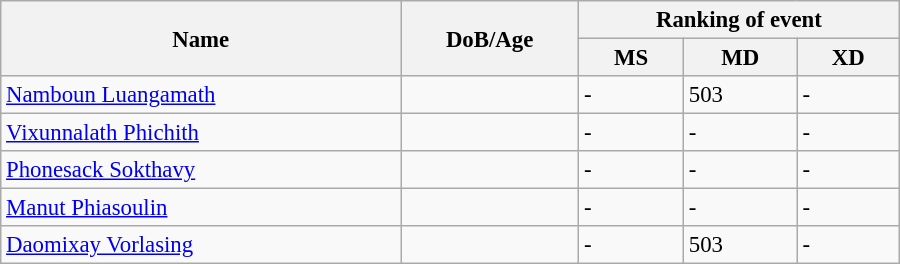<table class="wikitable" style="width:600px; font-size:95%;">
<tr>
<th rowspan="2" align="left">Name</th>
<th rowspan="2" align="left">DoB/Age</th>
<th colspan="3" align="center">Ranking of event</th>
</tr>
<tr>
<th align="center">MS</th>
<th>MD</th>
<th align="center">XD</th>
</tr>
<tr>
<td><a href='#'>Namboun Luangamath</a></td>
<td></td>
<td>-</td>
<td>503</td>
<td>-</td>
</tr>
<tr>
<td><a href='#'>Vixunnalath Phichith</a></td>
<td></td>
<td>-</td>
<td>-</td>
<td>-</td>
</tr>
<tr>
<td><a href='#'>Phonesack Sokthavy</a></td>
<td></td>
<td>-</td>
<td>-</td>
<td>-</td>
</tr>
<tr>
<td><a href='#'>Manut Phiasoulin</a></td>
<td></td>
<td>-</td>
<td>-</td>
<td>-</td>
</tr>
<tr>
<td><a href='#'>Daomixay Vorlasing</a></td>
<td></td>
<td>-</td>
<td>503</td>
<td>-</td>
</tr>
</table>
